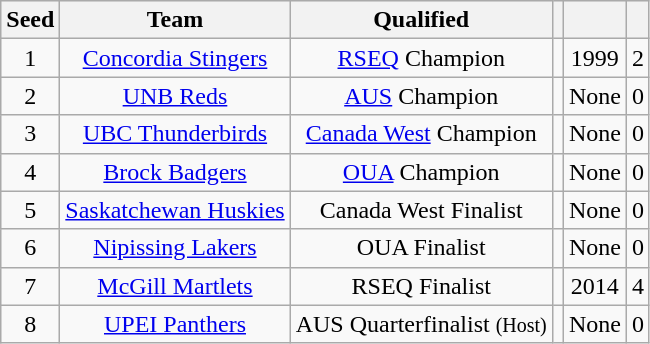<table class="wikitable sortable" style="text-align: center;">
<tr bgcolor="#efefef" align=center>
<th align=left>Seed</th>
<th align=left>Team</th>
<th align=left>Qualified</th>
<th align=left></th>
<th align=left></th>
<th align=left></th>
</tr>
<tr align=center>
<td>1</td>
<td><a href='#'>Concordia Stingers</a></td>
<td><a href='#'>RSEQ</a> Champion</td>
<td></td>
<td>1999</td>
<td>2</td>
</tr>
<tr align=center>
<td>2</td>
<td><a href='#'>UNB Reds</a></td>
<td><a href='#'>AUS</a> Champion</td>
<td></td>
<td>None</td>
<td>0</td>
</tr>
<tr align=center>
<td>3</td>
<td><a href='#'>UBC Thunderbirds</a></td>
<td><a href='#'>Canada West</a> Champion</td>
<td></td>
<td>None</td>
<td>0</td>
</tr>
<tr align=center>
<td>4</td>
<td><a href='#'>Brock Badgers</a></td>
<td><a href='#'>OUA</a> Champion</td>
<td></td>
<td>None</td>
<td>0</td>
</tr>
<tr align=center>
<td>5</td>
<td><a href='#'>Saskatchewan Huskies</a></td>
<td>Canada West Finalist</td>
<td></td>
<td>None</td>
<td>0</td>
</tr>
<tr align=center>
<td>6</td>
<td><a href='#'>Nipissing Lakers</a></td>
<td>OUA Finalist</td>
<td></td>
<td>None</td>
<td>0</td>
</tr>
<tr align=center>
<td>7</td>
<td><a href='#'>McGill Martlets</a></td>
<td>RSEQ Finalist</td>
<td></td>
<td>2014</td>
<td>4</td>
</tr>
<tr align=center>
<td>8</td>
<td><a href='#'>UPEI Panthers</a></td>
<td>AUS Quarterfinalist <small>(Host)</small></td>
<td></td>
<td>None</td>
<td>0</td>
</tr>
</table>
